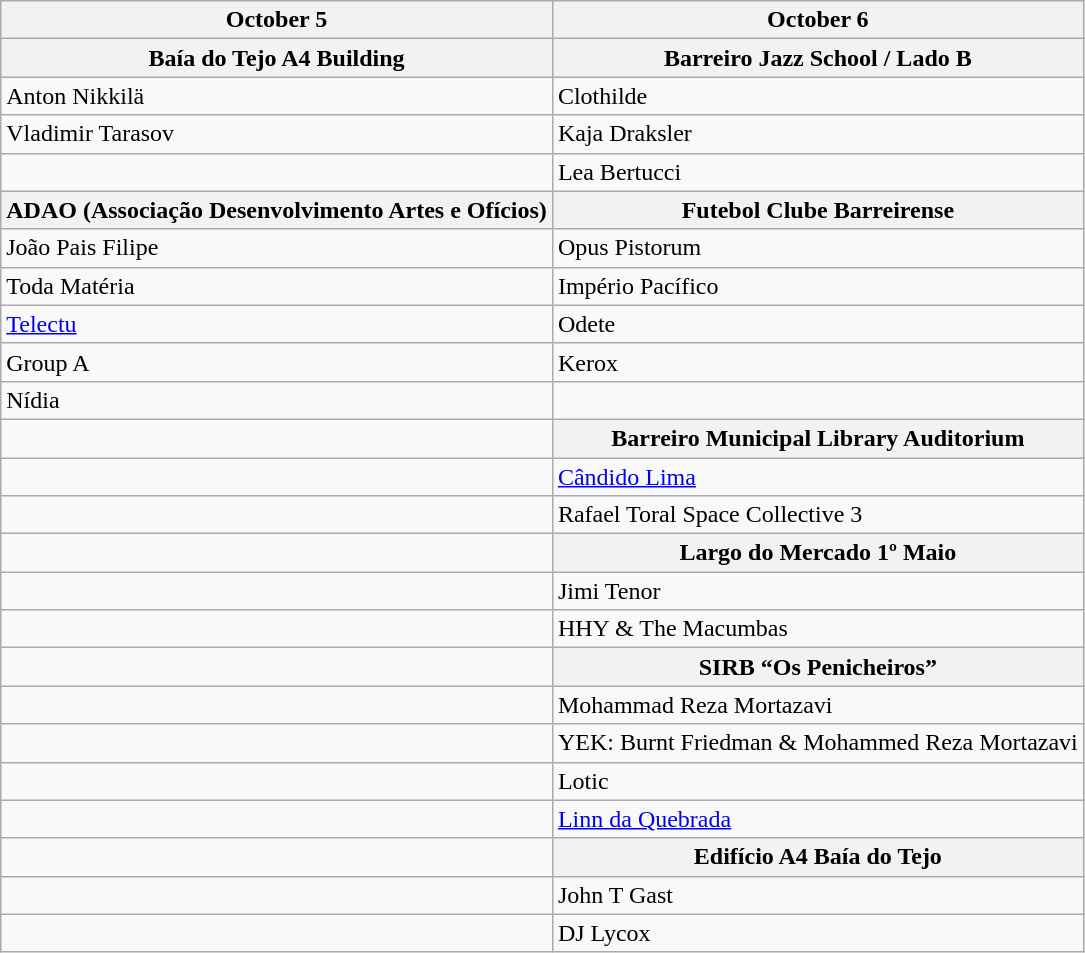<table class="wikitable">
<tr>
<th>October 5</th>
<th>October 6</th>
</tr>
<tr>
<th>Baía do Tejo A4 Building</th>
<th>Barreiro Jazz School / Lado B</th>
</tr>
<tr>
<td>Anton Nikkilä</td>
<td>Clothilde</td>
</tr>
<tr>
<td>Vladimir Tarasov</td>
<td>Kaja Draksler</td>
</tr>
<tr>
<td></td>
<td>Lea Bertucci</td>
</tr>
<tr>
<th><strong>ADAO (Associação Desenvolvimento Artes e Ofícios)</strong></th>
<th>Futebol Clube Barreirense</th>
</tr>
<tr>
<td>João Pais Filipe</td>
<td>Opus Pistorum</td>
</tr>
<tr>
<td>Toda Matéria</td>
<td>Império Pacífico</td>
</tr>
<tr>
<td><a href='#'>Telectu</a></td>
<td>Odete</td>
</tr>
<tr>
<td>Group A</td>
<td>Kerox</td>
</tr>
<tr>
<td>Nídia</td>
<td></td>
</tr>
<tr>
<td></td>
<th>Barreiro Municipal Library Auditorium</th>
</tr>
<tr>
<td></td>
<td><a href='#'>Cândido Lima</a></td>
</tr>
<tr>
<td></td>
<td>Rafael Toral Space Collective 3</td>
</tr>
<tr>
<td></td>
<th>Largo do Mercado 1º Maio</th>
</tr>
<tr>
<td></td>
<td>Jimi Tenor</td>
</tr>
<tr>
<td></td>
<td>HHY & The Macumbas</td>
</tr>
<tr>
<td></td>
<th>SIRB “Os Penicheiros”</th>
</tr>
<tr>
<td></td>
<td>Mohammad Reza Mortazavi</td>
</tr>
<tr>
<td></td>
<td>YEK: Burnt Friedman & Mohammed Reza Mortazavi</td>
</tr>
<tr>
<td></td>
<td>Lotic</td>
</tr>
<tr>
<td></td>
<td><a href='#'>Linn da Quebrada</a></td>
</tr>
<tr>
<td></td>
<th>Edifício A4 Baía do Tejo</th>
</tr>
<tr>
<td></td>
<td>John T Gast</td>
</tr>
<tr>
<td></td>
<td>DJ Lycox</td>
</tr>
</table>
